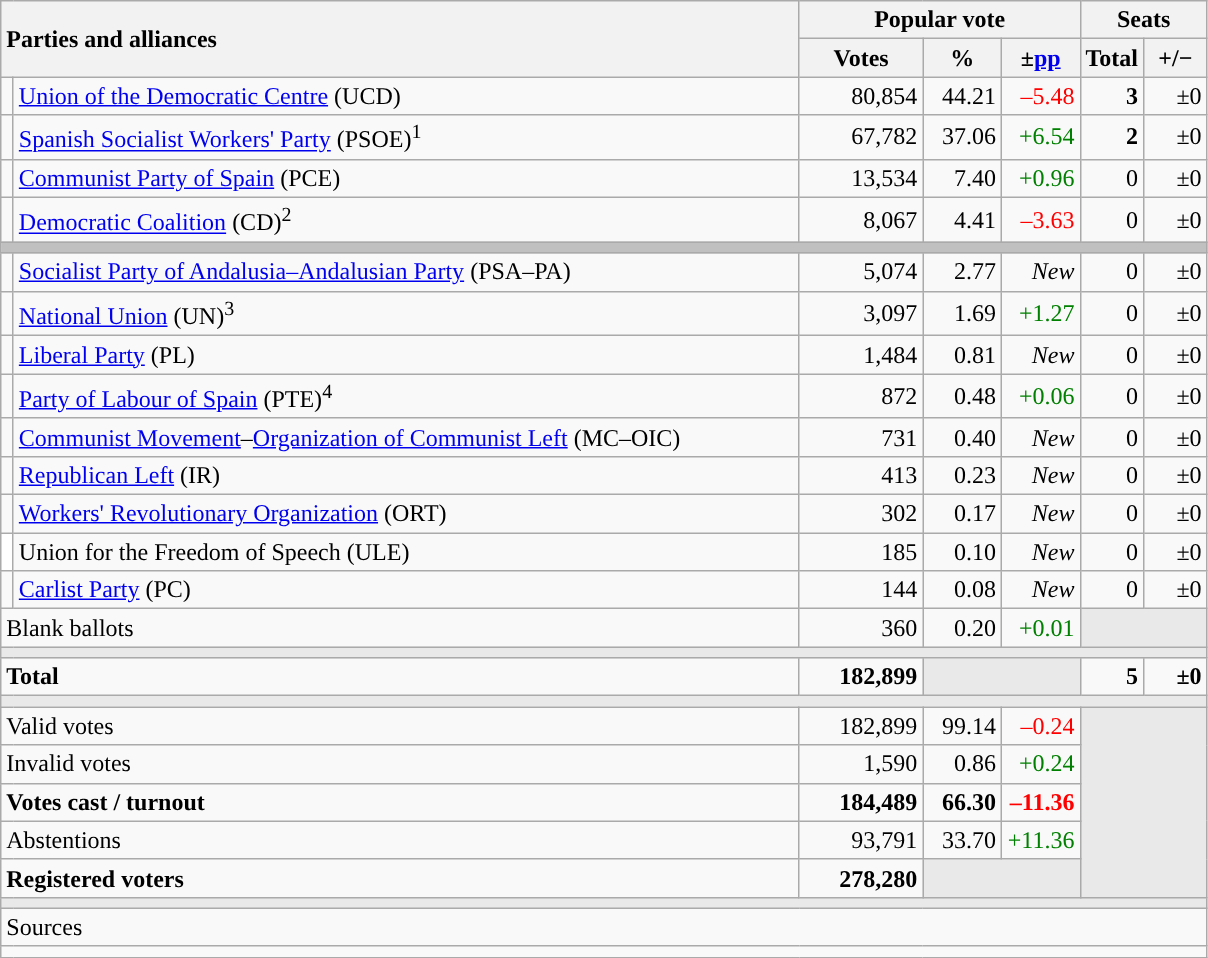<table class="wikitable" style="text-align:right;">
<tr>
<th style="text-align:left;" rowspan="2" colspan="2" width="525">Parties and alliances</th>
<th colspan="3">Popular vote</th>
<th colspan="2">Seats</th>
</tr>
<tr>
<th width="75">Votes</th>
<th width="45">%</th>
<th width="45">±<a href='#'>pp</a></th>
<th width="35">Total</th>
<th width="35">+/−</th>
</tr>
<tr>
<td width="1" style="color:inherit;background:"></td>
<td align="left"><a href='#'>Union of the Democratic Centre</a> (UCD)</td>
<td>80,854</td>
<td>44.21</td>
<td style="color:red;">–5.48</td>
<td><strong>3</strong></td>
<td>±0</td>
</tr>
<tr>
<td style="color:inherit;background:"></td>
<td align="left"><a href='#'>Spanish Socialist Workers' Party</a> (PSOE)<sup>1</sup></td>
<td>67,782</td>
<td>37.06</td>
<td style="color:green;">+6.54</td>
<td><strong>2</strong></td>
<td>±0</td>
</tr>
<tr>
<td style="color:inherit;background:"></td>
<td align="left"><a href='#'>Communist Party of Spain</a> (PCE)</td>
<td>13,534</td>
<td>7.40</td>
<td style="color:green;">+0.96</td>
<td>0</td>
<td>±0</td>
</tr>
<tr>
<td style="color:inherit;background:"></td>
<td align="left"><a href='#'>Democratic Coalition</a> (CD)<sup>2</sup></td>
<td>8,067</td>
<td>4.41</td>
<td style="color:red;">–3.63</td>
<td>0</td>
<td>±0</td>
</tr>
<tr>
<td colspan="7" bgcolor="#C0C0C0"></td>
</tr>
<tr>
<td style="color:inherit;background:"></td>
<td align="left"><a href='#'>Socialist Party of Andalusia–Andalusian Party</a> (PSA–PA)</td>
<td>5,074</td>
<td>2.77</td>
<td><em>New</em></td>
<td>0</td>
<td>±0</td>
</tr>
<tr>
<td style="color:inherit;background:"></td>
<td align="left"><a href='#'>National Union</a> (UN)<sup>3</sup></td>
<td>3,097</td>
<td>1.69</td>
<td style="color:green;">+1.27</td>
<td>0</td>
<td>±0</td>
</tr>
<tr>
<td style="color:inherit;background:"></td>
<td align="left"><a href='#'>Liberal Party</a> (PL)</td>
<td>1,484</td>
<td>0.81</td>
<td><em>New</em></td>
<td>0</td>
<td>±0</td>
</tr>
<tr>
<td style="color:inherit;background:"></td>
<td align="left"><a href='#'>Party of Labour of Spain</a> (PTE)<sup>4</sup></td>
<td>872</td>
<td>0.48</td>
<td style="color:green;">+0.06</td>
<td>0</td>
<td>±0</td>
</tr>
<tr>
<td style="color:inherit;background:"></td>
<td align="left"><a href='#'>Communist Movement</a>–<a href='#'>Organization of Communist Left</a> (MC–OIC)</td>
<td>731</td>
<td>0.40</td>
<td><em>New</em></td>
<td>0</td>
<td>±0</td>
</tr>
<tr>
<td style="color:inherit;background:"></td>
<td align="left"><a href='#'>Republican Left</a> (IR)</td>
<td>413</td>
<td>0.23</td>
<td><em>New</em></td>
<td>0</td>
<td>±0</td>
</tr>
<tr>
<td style="color:inherit;background:"></td>
<td align="left"><a href='#'>Workers' Revolutionary Organization</a> (ORT)</td>
<td>302</td>
<td>0.17</td>
<td><em>New</em></td>
<td>0</td>
<td>±0</td>
</tr>
<tr>
<td bgcolor="white"></td>
<td align="left">Union for the Freedom of Speech (ULE)</td>
<td>185</td>
<td>0.10</td>
<td><em>New</em></td>
<td>0</td>
<td>±0</td>
</tr>
<tr>
<td style="color:inherit;background:"></td>
<td align="left"><a href='#'>Carlist Party</a> (PC)</td>
<td>144</td>
<td>0.08</td>
<td><em>New</em></td>
<td>0</td>
<td>±0</td>
</tr>
<tr>
<td align="left" colspan="2">Blank ballots</td>
<td>360</td>
<td>0.20</td>
<td style="color:green;">+0.01</td>
<td bgcolor="#E9E9E9" colspan="2"></td>
</tr>
<tr>
<td colspan="7" bgcolor="#E9E9E9"></td>
</tr>
<tr style="font-weight:bold;">
<td align="left" colspan="2">Total</td>
<td>182,899</td>
<td bgcolor="#E9E9E9" colspan="2"></td>
<td>5</td>
<td>±0</td>
</tr>
<tr>
<td colspan="7" bgcolor="#E9E9E9"></td>
</tr>
<tr>
<td align="left" colspan="2">Valid votes</td>
<td>182,899</td>
<td>99.14</td>
<td style="color:red;">–0.24</td>
<td bgcolor="#E9E9E9" colspan="2" rowspan="5"></td>
</tr>
<tr>
<td align="left" colspan="2">Invalid votes</td>
<td>1,590</td>
<td>0.86</td>
<td style="color:green;">+0.24</td>
</tr>
<tr style="font-weight:bold;">
<td align="left" colspan="2">Votes cast / turnout</td>
<td>184,489</td>
<td>66.30</td>
<td style="color:red;">–11.36</td>
</tr>
<tr>
<td align="left" colspan="2">Abstentions</td>
<td>93,791</td>
<td>33.70</td>
<td style="color:green;">+11.36</td>
</tr>
<tr style="font-weight:bold;">
<td align="left" colspan="2">Registered voters</td>
<td>278,280</td>
<td bgcolor="#E9E9E9" colspan="2"></td>
</tr>
<tr>
<td colspan="7" bgcolor="#E9E9E9"></td>
</tr>
<tr>
<td align="left" colspan="7">Sources</td>
</tr>
<tr>
<td colspan="7" style="text-align:left; max-width:790px;"></td>
</tr>
</table>
